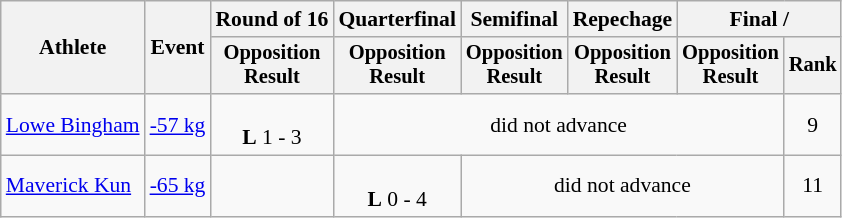<table class="wikitable" style="font-size:90%;">
<tr>
<th rowspan=2>Athlete</th>
<th rowspan=2>Event</th>
<th>Round of 16</th>
<th>Quarterfinal</th>
<th>Semifinal</th>
<th>Repechage</th>
<th colspan=2>Final / </th>
</tr>
<tr style="font-size: 95%">
<th>Opposition<br>Result</th>
<th>Opposition<br>Result</th>
<th>Opposition<br>Result</th>
<th>Opposition<br>Result</th>
<th>Opposition<br>Result</th>
<th>Rank</th>
</tr>
<tr align=center>
<td align=left><a href='#'>Lowe Bingham</a></td>
<td align=left><a href='#'>-57 kg</a></td>
<td><br><strong>L</strong> 1 - 3</td>
<td colspan=4>did not advance</td>
<td>9</td>
</tr>
<tr align=center>
<td align=left><a href='#'>Maverick Kun</a></td>
<td align=left><a href='#'>-65 kg</a></td>
<td></td>
<td><br><strong>L</strong> 0 - 4</td>
<td colspan=3>did not advance</td>
<td>11</td>
</tr>
</table>
